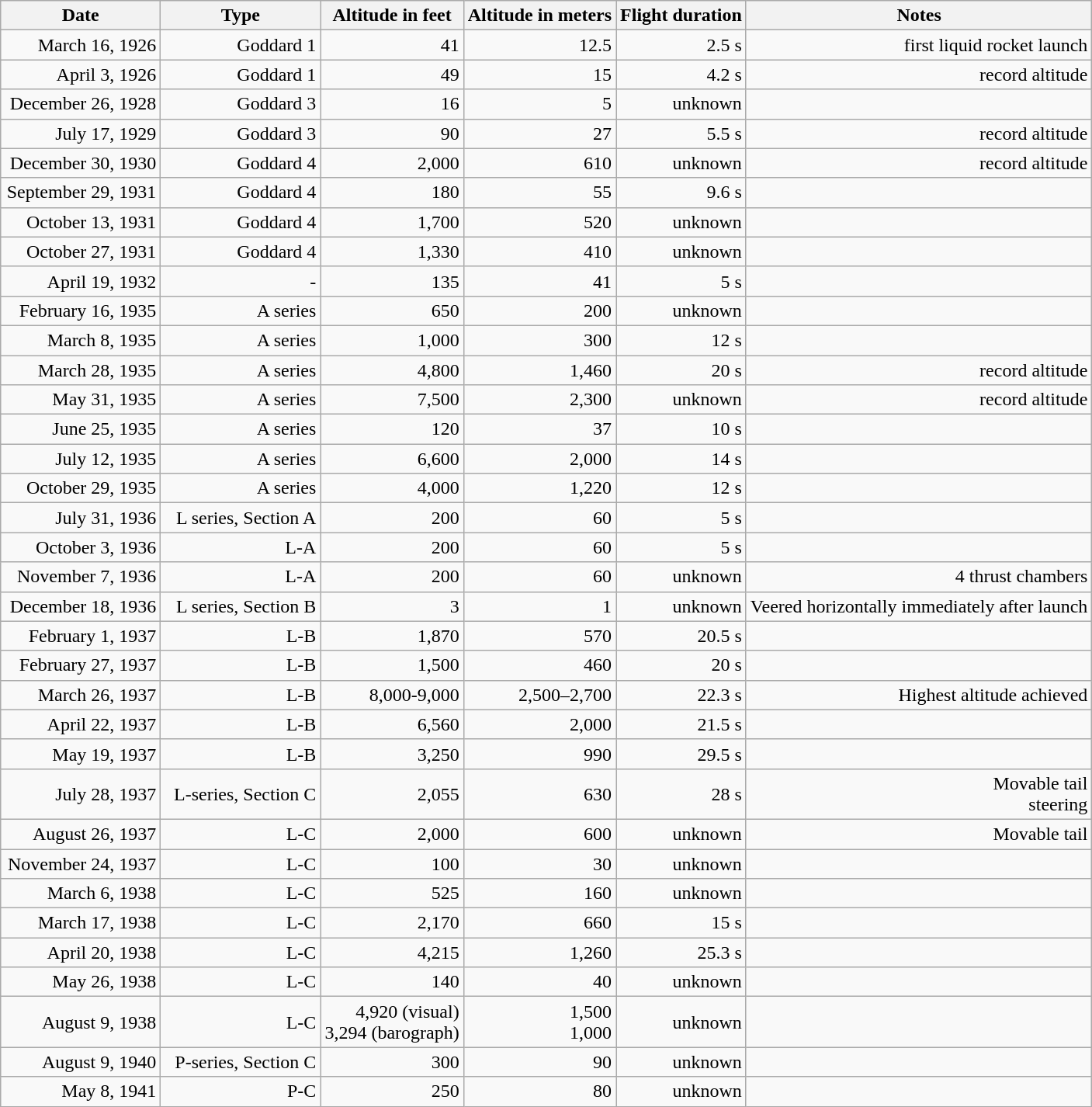<table class="wikitable sortable" style="text-align:right">
<tr>
<th style="width:130px;">Date</th>
<th style="width:130px;">Type</th>
<th>Altitude in feet</th>
<th>Altitude in meters</th>
<th>Flight duration</th>
<th>Notes</th>
</tr>
<tr>
<td>March 16, 1926</td>
<td>Goddard 1</td>
<td>41</td>
<td>12.5</td>
<td>2.5 s</td>
<td>first liquid rocket launch</td>
</tr>
<tr>
<td>April 3, 1926</td>
<td>Goddard 1</td>
<td>49</td>
<td>15</td>
<td>4.2 s</td>
<td>record altitude</td>
</tr>
<tr>
<td>December 26, 1928</td>
<td>Goddard 3</td>
<td>16</td>
<td>5</td>
<td>unknown</td>
<td></td>
</tr>
<tr>
<td>July 17, 1929</td>
<td>Goddard 3</td>
<td>90</td>
<td>27</td>
<td>5.5 s</td>
<td>record altitude</td>
</tr>
<tr>
<td>December 30, 1930</td>
<td>Goddard 4</td>
<td>2,000</td>
<td>610</td>
<td>unknown</td>
<td>record altitude</td>
</tr>
<tr>
<td>September 29, 1931</td>
<td>Goddard 4</td>
<td>180</td>
<td>55</td>
<td>9.6 s</td>
<td></td>
</tr>
<tr>
<td>October 13, 1931</td>
<td>Goddard 4</td>
<td>1,700</td>
<td>520</td>
<td>unknown</td>
<td></td>
</tr>
<tr>
<td>October 27, 1931</td>
<td>Goddard 4</td>
<td>1,330</td>
<td>410</td>
<td>unknown</td>
<td></td>
</tr>
<tr>
<td>April 19, 1932</td>
<td>-</td>
<td>135</td>
<td>41</td>
<td>5 s</td>
<td></td>
</tr>
<tr>
<td>February 16, 1935</td>
<td>A series</td>
<td>650</td>
<td>200</td>
<td>unknown</td>
<td></td>
</tr>
<tr>
<td>March 8, 1935</td>
<td>A series</td>
<td>1,000</td>
<td>300</td>
<td>12 s</td>
<td></td>
</tr>
<tr>
<td>March 28, 1935</td>
<td>A series</td>
<td>4,800</td>
<td>1,460</td>
<td>20 s</td>
<td>record altitude</td>
</tr>
<tr>
<td>May 31, 1935</td>
<td>A series</td>
<td>7,500</td>
<td>2,300</td>
<td>unknown</td>
<td>record altitude</td>
</tr>
<tr>
<td>June 25, 1935</td>
<td>A series</td>
<td>120</td>
<td>37</td>
<td>10 s</td>
<td></td>
</tr>
<tr>
<td>July 12, 1935</td>
<td>A series</td>
<td>6,600</td>
<td>2,000</td>
<td>14 s</td>
<td></td>
</tr>
<tr>
<td>October 29, 1935</td>
<td>A series</td>
<td>4,000</td>
<td>1,220</td>
<td>12 s</td>
<td></td>
</tr>
<tr>
<td>July 31, 1936</td>
<td>L series, Section A</td>
<td>200</td>
<td>60</td>
<td>5 s</td>
<td></td>
</tr>
<tr>
<td>October 3, 1936</td>
<td>L-A</td>
<td>200</td>
<td>60</td>
<td>5 s</td>
<td></td>
</tr>
<tr>
<td>November 7, 1936</td>
<td>L-A</td>
<td>200</td>
<td>60</td>
<td>unknown</td>
<td>4 thrust chambers</td>
</tr>
<tr>
<td>December 18, 1936</td>
<td>L series, Section B</td>
<td>3</td>
<td>1</td>
<td>unknown</td>
<td>Veered horizontally immediately after launch</td>
</tr>
<tr>
<td>February 1, 1937</td>
<td>L-B</td>
<td>1,870</td>
<td>570</td>
<td>20.5 s</td>
<td></td>
</tr>
<tr>
<td>February 27, 1937</td>
<td>L-B</td>
<td>1,500</td>
<td>460</td>
<td>20 s</td>
<td></td>
</tr>
<tr>
<td>March 26, 1937</td>
<td>L-B</td>
<td>8,000-9,000</td>
<td>2,500–2,700</td>
<td>22.3 s</td>
<td>Highest altitude achieved</td>
</tr>
<tr>
<td>April 22, 1937</td>
<td>L-B</td>
<td>6,560</td>
<td>2,000</td>
<td>21.5 s</td>
<td></td>
</tr>
<tr>
<td>May 19, 1937</td>
<td>L-B</td>
<td>3,250</td>
<td>990</td>
<td>29.5 s</td>
<td></td>
</tr>
<tr>
<td>July 28, 1937</td>
<td>L-series, Section C</td>
<td>2,055</td>
<td>630</td>
<td>28 s</td>
<td>Movable tail<br>steering</td>
</tr>
<tr>
<td>August 26, 1937</td>
<td>L-C</td>
<td>2,000</td>
<td>600</td>
<td>unknown</td>
<td>Movable tail</td>
</tr>
<tr>
<td>November 24, 1937</td>
<td>L-C</td>
<td>100</td>
<td>30</td>
<td>unknown</td>
<td></td>
</tr>
<tr>
<td>March 6, 1938</td>
<td>L-C</td>
<td>525</td>
<td>160</td>
<td>unknown</td>
<td></td>
</tr>
<tr>
<td>March 17, 1938</td>
<td>L-C</td>
<td>2,170</td>
<td>660</td>
<td>15 s</td>
<td></td>
</tr>
<tr>
<td>April 20, 1938</td>
<td>L-C</td>
<td>4,215</td>
<td>1,260</td>
<td>25.3 s</td>
<td></td>
</tr>
<tr>
<td>May 26, 1938</td>
<td>L-C</td>
<td>140</td>
<td>40</td>
<td>unknown</td>
<td></td>
</tr>
<tr>
<td>August 9, 1938</td>
<td>L-C</td>
<td>4,920 (visual)<br>3,294 (barograph)</td>
<td>1,500<br>1,000</td>
<td>unknown</td>
<td></td>
</tr>
<tr>
<td>August 9, 1940</td>
<td>P-series, Section C</td>
<td>300</td>
<td>90</td>
<td>unknown</td>
<td></td>
</tr>
<tr>
<td>May 8, 1941</td>
<td>P-C</td>
<td>250</td>
<td>80</td>
<td>unknown</td>
<td></td>
</tr>
</table>
